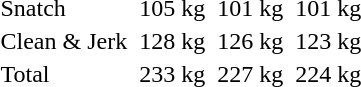<table>
<tr>
<td>Snatch</td>
<td></td>
<td>105 kg</td>
<td></td>
<td>101 kg</td>
<td></td>
<td>101 kg</td>
</tr>
<tr>
<td>Clean & Jerk</td>
<td></td>
<td>128 kg</td>
<td></td>
<td>126 kg</td>
<td></td>
<td>123 kg</td>
</tr>
<tr>
<td>Total</td>
<td></td>
<td>233 kg</td>
<td></td>
<td>227 kg</td>
<td></td>
<td>224 kg</td>
</tr>
</table>
